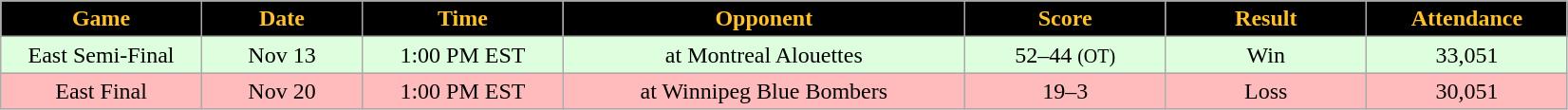<table class="wikitable sortable">
<tr>
<th style="background:#000; color:#ffc12d; width:10%;">Game</th>
<th style="background:#000; color:#ffc12d; width:8%;">Date</th>
<th style="background:#000; color:#ffc12d; width:10%;">Time</th>
<th style="background:#000; color:#ffc12d; width:20%;">Opponent</th>
<th style="background:#000; color:#ffc12d; width:10%;">Score</th>
<th style="background:#000; color:#ffc12d; width:10%;">Result</th>
<th style="background:#000; color:#ffc12d; width:10%;">Attendance</th>
</tr>
<tr style="text-align:center; background:#dfd;">
<td>East Semi-Final</td>
<td>Nov 13</td>
<td>1:00 PM EST</td>
<td>at Montreal Alouettes</td>
<td>52–44 <small>(OT)</small></td>
<td>Win</td>
<td>33,051</td>
</tr>
<tr style="text-align:center; background:#fbb;">
<td>East Final</td>
<td>Nov 20</td>
<td>1:00 PM EST</td>
<td>at Winnipeg Blue Bombers</td>
<td>19–3</td>
<td>Loss</td>
<td>30,051</td>
</tr>
</table>
